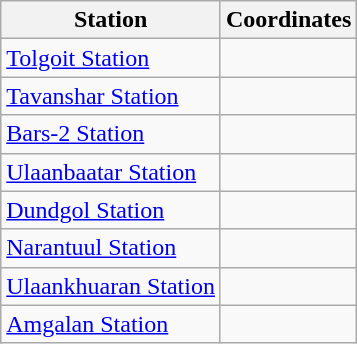<table class="wikitable">
<tr>
<th>Station</th>
<th>Coordinates</th>
</tr>
<tr>
<td><a href='#'>Tolgoit Station</a></td>
<td></td>
</tr>
<tr>
<td><a href='#'>Tavanshar Station</a></td>
<td></td>
</tr>
<tr>
<td><a href='#'>Bars-2 Station</a></td>
<td></td>
</tr>
<tr>
<td><a href='#'>Ulaanbaatar Station</a></td>
<td></td>
</tr>
<tr>
<td><a href='#'>Dundgol Station</a></td>
<td></td>
</tr>
<tr>
<td><a href='#'>Narantuul Station</a></td>
<td></td>
</tr>
<tr>
<td><a href='#'>Ulaankhuaran Station</a></td>
<td></td>
</tr>
<tr>
<td><a href='#'>Amgalan Station</a></td>
<td></td>
</tr>
</table>
